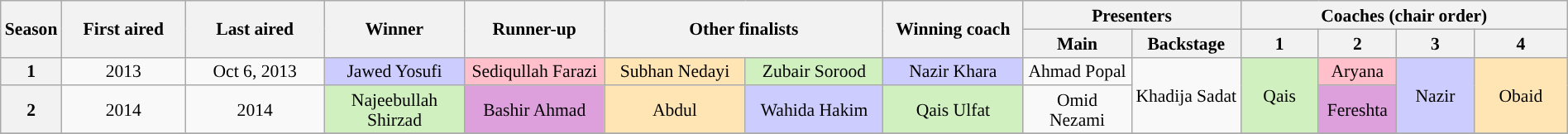<table class="wikitable" style="text-align: center; font-size:90%; line-height:16px;" width="100%">
<tr>
<th style="width:01%;" rowspan="2" scope="col">Season</th>
<th style="width:08%;" rowspan="2" scope="col">First aired</th>
<th style="width:09%;" rowspan="2" scope="col">Last aired</th>
<th style="width:09%;" rowspan="2" scope="col">Winner</th>
<th style="width:09%;" rowspan="2" scope="col">Runner-up</th>
<th style="width:18%;" rowspan="2" colspan="2" scope="col">Other finalists</th>
<th style="width:09%;" rowspan="2" scope="col">Winning coach</th>
<th style="width:09%;" colspan="2" rowspan="1" scope="col">Presenters</th>
<th colspan="4" scope="col" width="24%">Coaches (chair order)</th>
</tr>
<tr>
<th scope="col" width="7%">Main</th>
<th scope="col" width="7%">Backstage</th>
<th scope="col" width="5%">1</th>
<th scope="col" width="5%">2</th>
<th scope="col" width="5%">3</th>
<th scope="col" width="6%">4</th>
</tr>
<tr>
<th>1</th>
<td> 2013</td>
<td>Oct 6, 2013</td>
<td bgcolor="#ccf">Jawed Yosufi</td>
<td bgcolor="pink">Sediqullah Farazi</td>
<td bgcolor="#ffe5b4">Subhan Nedayi</td>
<td bgcolor="#d0f0c0">Zubair Sorood</td>
<td bgcolor="#ccf">Nazir Khara</td>
<td>Ahmad Popal</td>
<td rowspan="2">Khadija Sadat</td>
<td rowspan="2"  bgcolor="#d0f0c0">Qais</td>
<td bgcolor="pink">Aryana</td>
<td rowspan="2" bgcolor="#ccf">Nazir</td>
<td rowspan="2" bgcolor="#ffe5b4">Obaid</td>
</tr>
<tr>
<th>2</th>
<td> 2014</td>
<td> 2014</td>
<td bgcolor="#d0f0c0">Najeebullah Shirzad</td>
<td bgcolor="#dda0dd">Bashir Ahmad</td>
<td bgcolor="#ffe5b4">Abdul </td>
<td bgcolor="#ccf">Wahida Hakim</td>
<td bgcolor=#d0f0c0>Qais Ulfat</td>
<td>Omid Nezami</td>
<td bgcolor="#dda0dd">Fereshta</td>
</tr>
<tr>
</tr>
</table>
